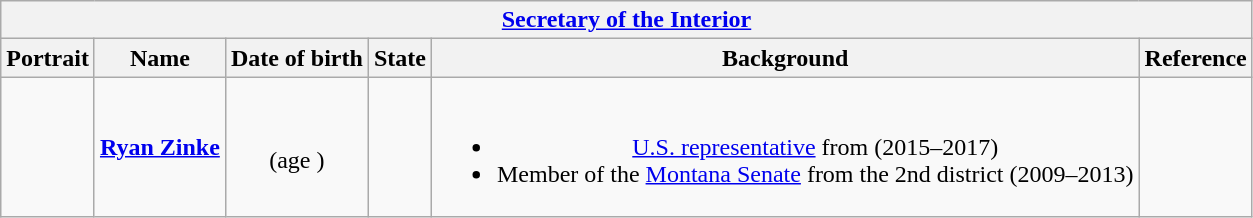<table class="wikitable collapsible" style="text-align:center;">
<tr>
<th colspan="6"><a href='#'>Secretary of the Interior</a></th>
</tr>
<tr>
<th>Portrait</th>
<th>Name</th>
<th>Date of birth</th>
<th>State</th>
<th>Background</th>
<th>Reference</th>
</tr>
<tr>
<td></td>
<td><strong><a href='#'>Ryan Zinke</a></strong></td>
<td><br>(age )</td>
<td></td>
<td><br><ul><li><a href='#'>U.S. representative</a> from  (2015–2017)</li><li>Member of the <a href='#'>Montana Senate</a> from the 2nd district (2009–2013)</li></ul></td>
<td></td>
</tr>
</table>
